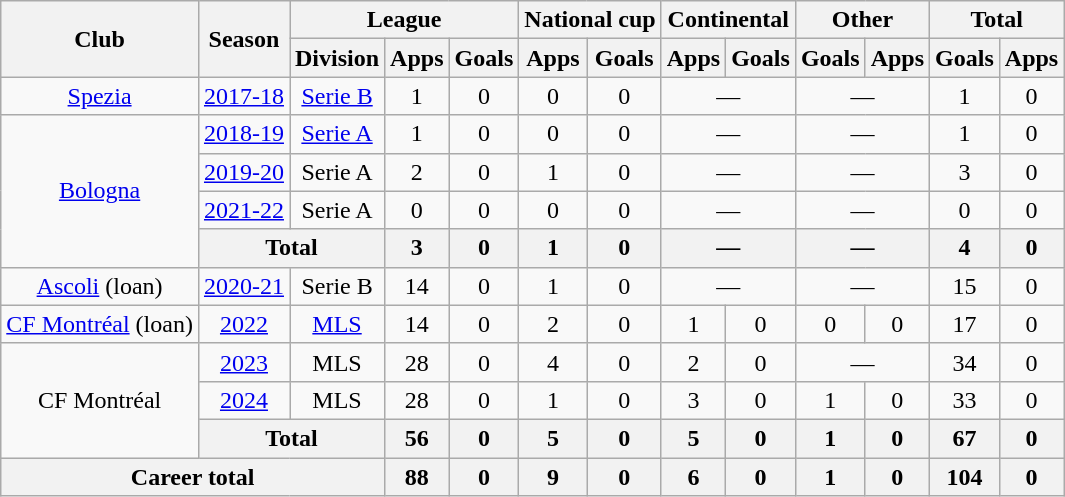<table class="wikitable" style="text-align: center;">
<tr>
<th rowspan="2">Club</th>
<th rowspan="2">Season</th>
<th colspan="3">League</th>
<th colspan="2">National cup</th>
<th colspan="2">Continental</th>
<th colspan="2">Other</th>
<th colspan="2">Total</th>
</tr>
<tr>
<th>Division</th>
<th>Apps</th>
<th>Goals</th>
<th>Apps</th>
<th>Goals</th>
<th>Apps</th>
<th>Goals</th>
<th>Goals</th>
<th>Apps</th>
<th>Goals</th>
<th>Apps</th>
</tr>
<tr>
<td><a href='#'>Spezia</a></td>
<td><a href='#'>2017-18</a></td>
<td><a href='#'>Serie B</a></td>
<td>1</td>
<td>0</td>
<td>0</td>
<td>0</td>
<td colspan="2">—</td>
<td colspan="2">—</td>
<td>1</td>
<td>0</td>
</tr>
<tr>
<td rowspan="4"><a href='#'>Bologna</a></td>
<td><a href='#'>2018-19</a></td>
<td><a href='#'>Serie A</a></td>
<td>1</td>
<td>0</td>
<td>0</td>
<td>0</td>
<td colspan="2">—</td>
<td colspan="2">—</td>
<td>1</td>
<td>0</td>
</tr>
<tr>
<td><a href='#'>2019-20</a></td>
<td>Serie A</td>
<td>2</td>
<td>0</td>
<td>1</td>
<td>0</td>
<td colspan="2">—</td>
<td colspan="2">—</td>
<td>3</td>
<td>0</td>
</tr>
<tr>
<td><a href='#'>2021-22</a></td>
<td>Serie A</td>
<td>0</td>
<td>0</td>
<td>0</td>
<td>0</td>
<td colspan="2">—</td>
<td colspan="2">—</td>
<td>0</td>
<td>0</td>
</tr>
<tr>
<th colspan="2">Total</th>
<th>3</th>
<th>0</th>
<th>1</th>
<th>0</th>
<th colspan="2">—</th>
<th colspan="2">—</th>
<th>4</th>
<th>0</th>
</tr>
<tr>
<td><a href='#'>Ascoli</a> (loan)</td>
<td><a href='#'>2020-21</a></td>
<td>Serie B</td>
<td>14</td>
<td>0</td>
<td>1</td>
<td>0</td>
<td colspan="2">—</td>
<td colspan="2">—</td>
<td>15</td>
<td>0</td>
</tr>
<tr>
<td><a href='#'>CF Montréal</a> (loan)</td>
<td><a href='#'>2022</a></td>
<td><a href='#'>MLS</a></td>
<td>14</td>
<td>0</td>
<td>2</td>
<td>0</td>
<td>1</td>
<td>0</td>
<td>0</td>
<td>0</td>
<td>17</td>
<td>0</td>
</tr>
<tr>
<td rowspan="3">CF Montréal</td>
<td><a href='#'>2023</a></td>
<td>MLS</td>
<td>28</td>
<td>0</td>
<td>4</td>
<td>0</td>
<td>2</td>
<td>0</td>
<td colspan="2">—</td>
<td>34</td>
<td>0</td>
</tr>
<tr>
<td><a href='#'>2024</a></td>
<td>MLS</td>
<td>28</td>
<td>0</td>
<td>1</td>
<td>0</td>
<td>3</td>
<td>0</td>
<td>1</td>
<td>0</td>
<td>33</td>
<td>0</td>
</tr>
<tr>
<th colspan="2">Total</th>
<th>56</th>
<th>0</th>
<th>5</th>
<th>0</th>
<th>5</th>
<th>0</th>
<th>1</th>
<th>0</th>
<th>67</th>
<th>0</th>
</tr>
<tr>
<th colspan="3">Career total</th>
<th>88</th>
<th>0</th>
<th>9</th>
<th>0</th>
<th>6</th>
<th>0</th>
<th>1</th>
<th>0</th>
<th>104</th>
<th>0</th>
</tr>
</table>
